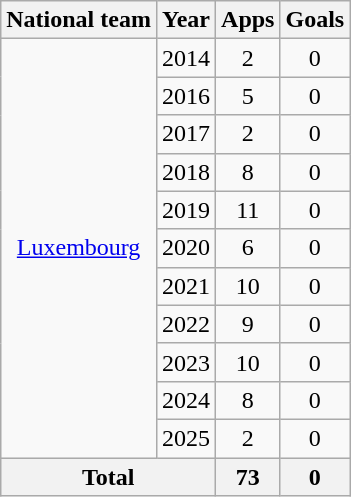<table class=wikitable style=text-align:center>
<tr>
<th>National team</th>
<th>Year</th>
<th>Apps</th>
<th>Goals</th>
</tr>
<tr>
<td rowspan="11"><a href='#'>Luxembourg</a></td>
<td>2014</td>
<td>2</td>
<td>0</td>
</tr>
<tr>
<td>2016</td>
<td>5</td>
<td>0</td>
</tr>
<tr>
<td>2017</td>
<td>2</td>
<td>0</td>
</tr>
<tr>
<td>2018</td>
<td>8</td>
<td>0</td>
</tr>
<tr>
<td>2019</td>
<td>11</td>
<td>0</td>
</tr>
<tr>
<td>2020</td>
<td>6</td>
<td>0</td>
</tr>
<tr>
<td>2021</td>
<td>10</td>
<td>0</td>
</tr>
<tr>
<td>2022</td>
<td>9</td>
<td>0</td>
</tr>
<tr>
<td>2023</td>
<td>10</td>
<td>0</td>
</tr>
<tr>
<td>2024</td>
<td>8</td>
<td>0</td>
</tr>
<tr>
<td>2025</td>
<td>2</td>
<td>0</td>
</tr>
<tr>
<th colspan="2">Total</th>
<th>73</th>
<th>0</th>
</tr>
</table>
